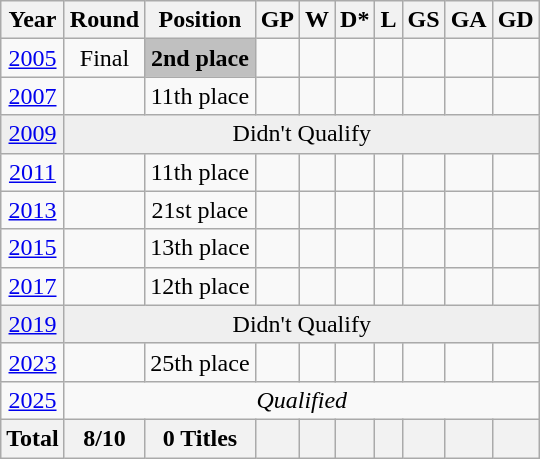<table class="wikitable" style="text-align: center;">
<tr>
<th>Year</th>
<th>Round</th>
<th>Position</th>
<th>GP</th>
<th>W</th>
<th>D*</th>
<th>L</th>
<th>GS</th>
<th>GA</th>
<th>GD</th>
</tr>
<tr bgcolor=>
<td> <a href='#'>2005</a></td>
<td>Final</td>
<td bgcolor=silver><strong>2nd place</strong></td>
<td></td>
<td></td>
<td></td>
<td></td>
<td></td>
<td></td>
<td></td>
</tr>
<tr bgcolor=>
<td> <a href='#'>2007</a></td>
<td></td>
<td>11th place</td>
<td></td>
<td></td>
<td></td>
<td></td>
<td></td>
<td></td>
<td></td>
</tr>
<tr bgcolor=efefef>
<td> <a href='#'>2009</a></td>
<td colspan=9 rowspan=1>Didn't Qualify</td>
</tr>
<tr bgcolor=>
<td> <a href='#'>2011</a></td>
<td></td>
<td>11th place</td>
<td></td>
<td></td>
<td></td>
<td></td>
<td></td>
<td></td>
<td></td>
</tr>
<tr bgcolor=>
<td> <a href='#'>2013</a></td>
<td></td>
<td>21st place</td>
<td></td>
<td></td>
<td></td>
<td></td>
<td></td>
<td></td>
<td></td>
</tr>
<tr bgcolor=>
<td> <a href='#'>2015</a></td>
<td></td>
<td>13th place</td>
<td></td>
<td></td>
<td></td>
<td></td>
<td></td>
<td></td>
<td></td>
</tr>
<tr bgcolor=>
<td> <a href='#'>2017</a></td>
<td></td>
<td>12th place</td>
<td></td>
<td></td>
<td></td>
<td></td>
<td></td>
<td></td>
<td></td>
</tr>
<tr bgcolor=efefef>
<td> <a href='#'>2019</a></td>
<td colspan=9 rowspan=1>Didn't Qualify</td>
</tr>
<tr bgcolor=>
<td> <a href='#'>2023</a></td>
<td></td>
<td>25th place</td>
<td></td>
<td></td>
<td></td>
<td></td>
<td></td>
<td></td>
<td></td>
</tr>
<tr bgcolor=>
<td> <a href='#'>2025</a></td>
<td colspan=9><em>Qualified</em></td>
</tr>
<tr>
<th>Total</th>
<th>8/10</th>
<th>0 Titles</th>
<th></th>
<th></th>
<th></th>
<th></th>
<th></th>
<th></th>
<th></th>
</tr>
</table>
